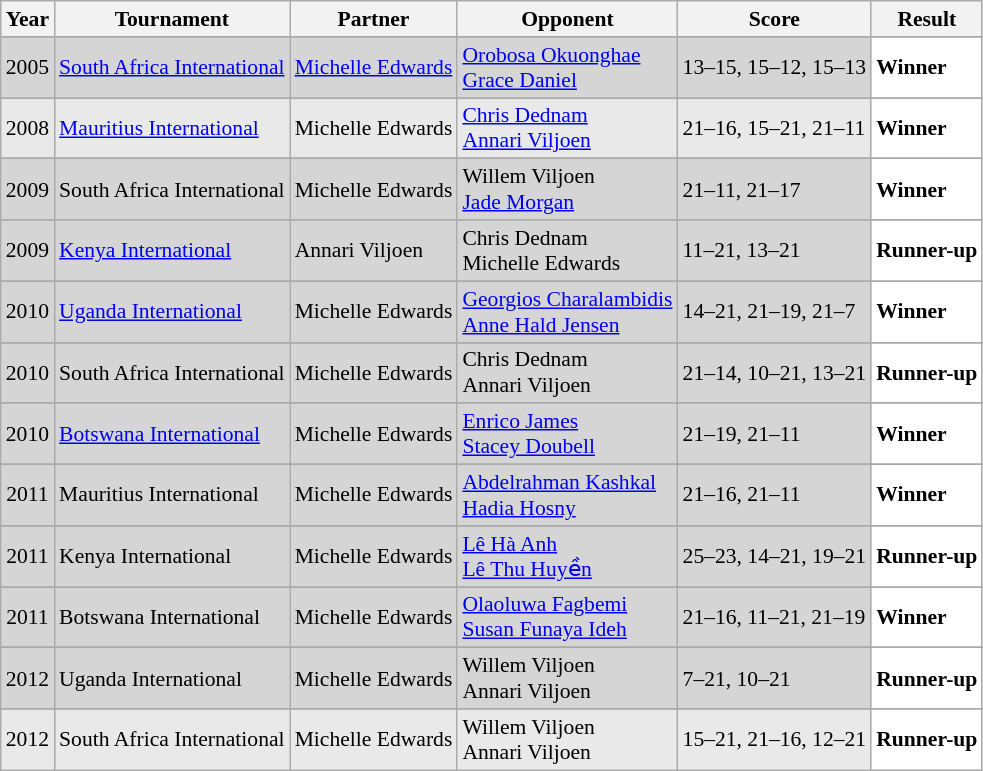<table class="sortable wikitable" style="font-size: 90%;">
<tr>
<th>Year</th>
<th>Tournament</th>
<th>Partner</th>
<th>Opponent</th>
<th>Score</th>
<th>Result</th>
</tr>
<tr>
</tr>
<tr style="background:#D5D5D5">
<td align="center">2005</td>
<td align="left"><a href='#'>South Africa International</a></td>
<td align="left"> <a href='#'>Michelle Edwards</a></td>
<td align="left"> <a href='#'>Orobosa Okuonghae</a><br> <a href='#'>Grace Daniel</a></td>
<td align="left">13–15, 15–12, 15–13</td>
<td style="text-align:left; background:white"> <strong>Winner</strong></td>
</tr>
<tr>
</tr>
<tr style="background:#E9E9E9">
<td align="center">2008</td>
<td align="left"><a href='#'>Mauritius International</a></td>
<td align="left"> Michelle Edwards</td>
<td align="left"> <a href='#'>Chris Dednam</a><br> <a href='#'>Annari Viljoen</a></td>
<td align="left">21–16, 15–21, 21–11</td>
<td style="text-align:left; background:white"> <strong>Winner</strong></td>
</tr>
<tr>
</tr>
<tr style="background:#D5D5D5">
<td align="center">2009</td>
<td align="left">South Africa International</td>
<td align="left"> Michelle Edwards</td>
<td align="left"> Willem Viljoen<br> <a href='#'>Jade Morgan</a></td>
<td align="left">21–11, 21–17</td>
<td style="text-align:left; background:white"> <strong>Winner</strong></td>
</tr>
<tr>
</tr>
<tr style="background:#D5D5D5">
<td align="center">2009</td>
<td align="left"><a href='#'>Kenya International</a></td>
<td align="left"> Annari Viljoen</td>
<td align="left"> Chris Dednam<br> Michelle Edwards</td>
<td align="left">11–21, 13–21</td>
<td style="text-align:left; background:white"> <strong>Runner-up</strong></td>
</tr>
<tr>
</tr>
<tr style="background:#D5D5D5">
<td align="center">2010</td>
<td align="left"><a href='#'>Uganda International</a></td>
<td align="left"> Michelle Edwards</td>
<td align="left"> <a href='#'>Georgios Charalambidis</a><br> <a href='#'>Anne Hald Jensen</a></td>
<td align="left">14–21, 21–19, 21–7</td>
<td style="text-align:left; background:white"> <strong>Winner</strong></td>
</tr>
<tr>
</tr>
<tr style="background:#D5D5D5">
<td align="center">2010</td>
<td align="left">South Africa International</td>
<td align="left"> Michelle Edwards</td>
<td align="left"> Chris Dednam<br> Annari Viljoen</td>
<td align="left">21–14, 10–21, 13–21</td>
<td style="text-align:left; background:white"> <strong>Runner-up</strong></td>
</tr>
<tr>
</tr>
<tr style="background:#D5D5D5">
<td align="center">2010</td>
<td align="left"><a href='#'>Botswana International</a></td>
<td align="left"> Michelle Edwards</td>
<td align="left"> <a href='#'>Enrico James</a><br> <a href='#'>Stacey Doubell</a></td>
<td align="left">21–19, 21–11</td>
<td style="text-align:left; background:white"> <strong>Winner</strong></td>
</tr>
<tr>
</tr>
<tr style="background:#D5D5D5">
<td align="center">2011</td>
<td align="left">Mauritius International</td>
<td align="left"> Michelle Edwards</td>
<td align="left"> <a href='#'>Abdelrahman Kashkal</a><br> <a href='#'>Hadia Hosny</a></td>
<td align="left">21–16, 21–11</td>
<td style="text-align:left; background:white"> <strong>Winner</strong></td>
</tr>
<tr>
</tr>
<tr style="background:#D5D5D5">
<td align="center">2011</td>
<td align="left">Kenya International</td>
<td align="left"> Michelle Edwards</td>
<td align="left"> <a href='#'>Lê Hà Anh</a><br> <a href='#'>Lê Thu Huyền</a></td>
<td align="left">25–23, 14–21, 19–21</td>
<td style="text-align:left; background:white"> <strong>Runner-up</strong></td>
</tr>
<tr>
</tr>
<tr style="background:#D5D5D5">
<td align="center">2011</td>
<td align="left">Botswana International</td>
<td align="left"> Michelle Edwards</td>
<td align="left"> <a href='#'>Olaoluwa Fagbemi</a><br> <a href='#'>Susan Funaya Ideh</a></td>
<td align="left">21–16, 11–21, 21–19</td>
<td style="text-align:left; background:white"> <strong>Winner</strong></td>
</tr>
<tr>
</tr>
<tr style="background:#D5D5D5">
<td align="center">2012</td>
<td align="left">Uganda International</td>
<td align="left"> Michelle Edwards</td>
<td align="left"> Willem Viljoen<br> Annari Viljoen</td>
<td align="left">7–21, 10–21</td>
<td style="text-align:left; background:white"> <strong>Runner-up</strong></td>
</tr>
<tr>
</tr>
<tr style="background:#E9E9E9">
<td align="center">2012</td>
<td align="left">South Africa International</td>
<td align="left"> Michelle Edwards</td>
<td align="left"> Willem Viljoen<br> Annari Viljoen</td>
<td align="left">15–21, 21–16, 12–21</td>
<td style="text-align:left; background:white"> <strong>Runner-up</strong></td>
</tr>
</table>
